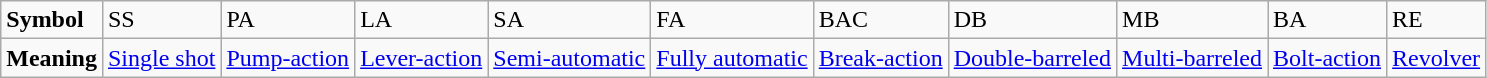<table class="wikitable">
<tr>
<td><strong>Symbol</strong></td>
<td>SS</td>
<td>PA</td>
<td>LA</td>
<td>SA</td>
<td>FA</td>
<td>BAC</td>
<td>DB</td>
<td>MB</td>
<td>BA</td>
<td>RE</td>
</tr>
<tr>
<td><strong>Meaning</strong></td>
<td><a href='#'>Single shot</a></td>
<td><a href='#'>Pump-action</a></td>
<td><a href='#'>Lever-action</a></td>
<td><a href='#'>Semi-automatic</a></td>
<td><a href='#'>Fully automatic</a></td>
<td><a href='#'>Break-action</a></td>
<td><a href='#'>Double-barreled</a></td>
<td><a href='#'>Multi-barreled</a></td>
<td><a href='#'>Bolt-action</a></td>
<td><a href='#'>Revolver</a></td>
</tr>
</table>
